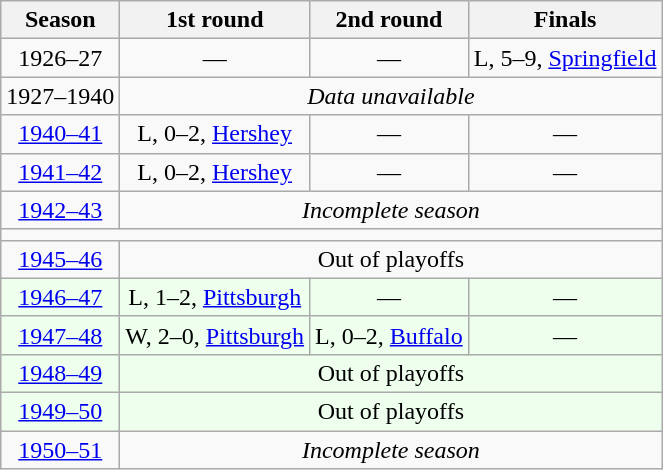<table class="wikitable" style="text-align:center">
<tr>
<th>Season</th>
<th>1st round</th>
<th>2nd round</th>
<th>Finals</th>
</tr>
<tr>
<td>1926–27</td>
<td>—</td>
<td>—</td>
<td>L, 5–9, <a href='#'>Springfield</a></td>
</tr>
<tr>
<td>1927–1940</td>
<td colspan="3"><em>Data unavailable</em></td>
</tr>
<tr>
<td><a href='#'>1940–41</a></td>
<td>L, 0–2, <a href='#'>Hershey</a></td>
<td>—</td>
<td>—</td>
</tr>
<tr>
<td><a href='#'>1941–42</a></td>
<td>L, 0–2, <a href='#'>Hershey</a></td>
<td>—</td>
<td>—</td>
</tr>
<tr>
<td><a href='#'>1942–43</a></td>
<td colspan="3"><em>Incomplete season</em></td>
</tr>
<tr>
<td colspan="9"></td>
</tr>
<tr>
<td><a href='#'>1945–46</a></td>
<td colspan="3">Out of playoffs</td>
</tr>
<tr bgcolor="eeffee">
<td><a href='#'>1946–47</a></td>
<td>L, 1–2, <a href='#'>Pittsburgh</a></td>
<td>—</td>
<td>—</td>
</tr>
<tr bgcolor="eeffee">
<td><a href='#'>1947–48</a></td>
<td>W, 2–0, <a href='#'>Pittsburgh</a></td>
<td>L, 0–2, <a href='#'>Buffalo</a></td>
<td>—</td>
</tr>
<tr bgcolor="eeffee">
<td><a href='#'>1948–49</a></td>
<td colspan="3">Out of playoffs</td>
</tr>
<tr bgcolor="eeffee">
<td><a href='#'>1949–50</a></td>
<td colspan="3">Out of playoffs</td>
</tr>
<tr>
<td><a href='#'>1950–51</a></td>
<td colspan="3"><em>Incomplete season</em></td>
</tr>
</table>
